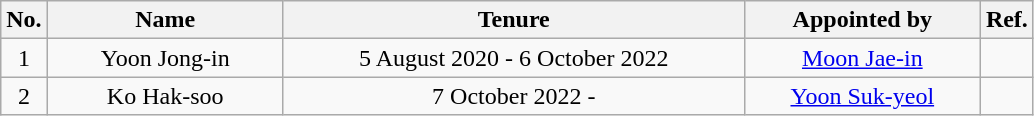<table class="wikitable"; style="text-align: center">
<tr>
<th width="005">No.</th>
<th width="150">Name</th>
<th width="300">Tenure</th>
<th width="150">Appointed by</th>
<th width="005">Ref.</th>
</tr>
<tr>
<td>1</td>
<td>Yoon Jong-in</td>
<td>5 August 2020 - 6 October 2022</td>
<td><a href='#'>Moon Jae-in</a></td>
<td></td>
</tr>
<tr>
<td>2</td>
<td>Ko Hak-soo</td>
<td>7 October 2022 -</td>
<td><a href='#'>Yoon Suk-yeol</a></td>
<td></td>
</tr>
</table>
